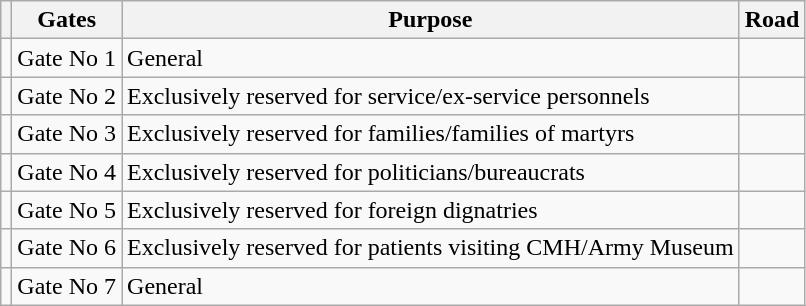<table class="wikitable">
<tr>
<th></th>
<th>Gates</th>
<th>Purpose</th>
<th>Road</th>
</tr>
<tr>
<td></td>
<td>Gate No 1</td>
<td>General</td>
<td></td>
</tr>
<tr>
<td></td>
<td>Gate No 2</td>
<td>Exclusively reserved for service/ex-service personnels</td>
<td></td>
</tr>
<tr>
<td></td>
<td>Gate No 3</td>
<td>Exclusively reserved for families/families of martyrs</td>
<td></td>
</tr>
<tr>
<td></td>
<td>Gate No 4</td>
<td>Exclusively reserved for politicians/bureaucrats</td>
<td></td>
</tr>
<tr>
<td></td>
<td>Gate No 5</td>
<td>Exclusively reserved for foreign dignatries</td>
<td></td>
</tr>
<tr>
<td></td>
<td>Gate No 6</td>
<td>Exclusively reserved for patients visiting CMH/Army Museum</td>
<td></td>
</tr>
<tr>
<td></td>
<td>Gate No 7</td>
<td>General</td>
<td></td>
</tr>
</table>
